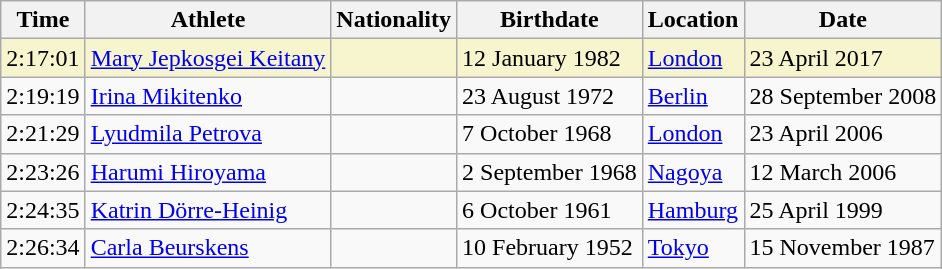<table class="wikitable">
<tr>
<th>Time</th>
<th>Athlete</th>
<th>Nationality</th>
<th>Birthdate</th>
<th>Location</th>
<th>Date</th>
</tr>
<tr bgcolor=#f6F5CE>
<td>2:17:01</td>
<td><a href='#'>Mary Jepkosgei Keitany</a></td>
<td></td>
<td>12 January 1982</td>
<td><a href='#'>London</a></td>
<td>23 April 2017</td>
</tr>
<tr>
<td>2:19:19</td>
<td><a href='#'>Irina Mikitenko</a></td>
<td></td>
<td>23 August 1972</td>
<td><a href='#'>Berlin</a></td>
<td>28 September 2008</td>
</tr>
<tr>
<td>2:21:29</td>
<td><a href='#'>Lyudmila Petrova</a></td>
<td></td>
<td>7 October 1968</td>
<td><a href='#'>London</a></td>
<td>23 April 2006</td>
</tr>
<tr>
<td>2:23:26</td>
<td><a href='#'>Harumi Hiroyama</a></td>
<td></td>
<td>2 September 1968</td>
<td><a href='#'>Nagoya</a></td>
<td>12 March 2006</td>
</tr>
<tr>
<td>2:24:35</td>
<td><a href='#'>Katrin Dörre-Heinig</a></td>
<td></td>
<td>6 October 1961</td>
<td><a href='#'>Hamburg</a></td>
<td>25 April 1999</td>
</tr>
<tr>
<td>2:26:34</td>
<td><a href='#'>Carla Beurskens</a></td>
<td></td>
<td>10 February 1952</td>
<td><a href='#'>Tokyo</a></td>
<td>15 November 1987</td>
</tr>
</table>
